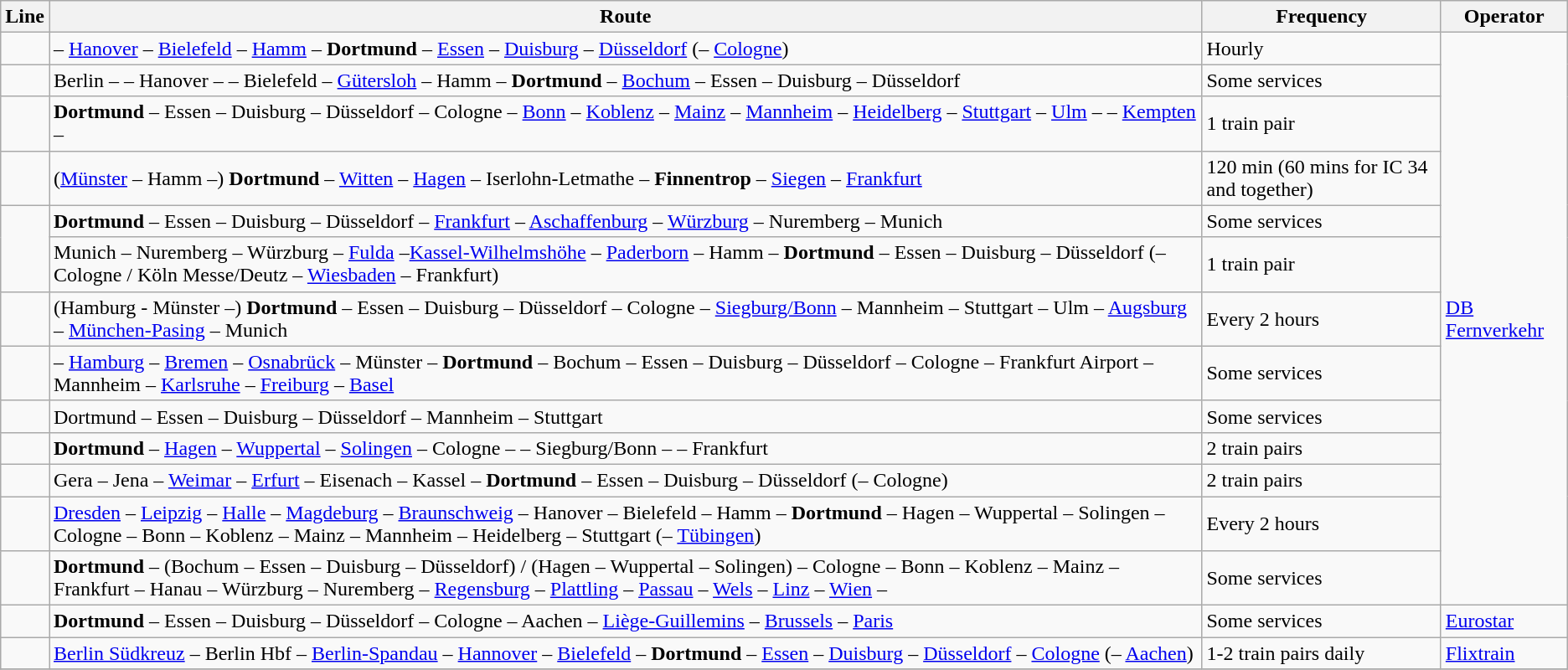<table class="wikitable zebra">
<tr class="hintergrundfarbe5">
<th>Line</th>
<th>Route</th>
<th>Frequency</th>
<th>Operator</th>
</tr>
<tr>
<td></td>
<td> – <a href='#'>Hanover</a> – <a href='#'>Bielefeld</a> – <a href='#'>Hamm</a> – <strong>Dortmund</strong> – <a href='#'>Essen</a> – <a href='#'>Duisburg</a> – <a href='#'>Düsseldorf</a> (– <a href='#'>Cologne</a>)</td>
<td>Hourly</td>
<td rowspan="13"><a href='#'>DB Fernverkehr</a></td>
</tr>
<tr>
<td></td>
<td>Berlin –  – Hanover –  – Bielefeld – <a href='#'>Gütersloh</a> – Hamm – <strong>Dortmund</strong> – <a href='#'>Bochum</a> – Essen – Duisburg – Düsseldorf</td>
<td>Some services</td>
</tr>
<tr>
<td></td>
<td><strong>Dortmund</strong> – Essen – Duisburg – Düsseldorf – Cologne – <a href='#'>Bonn</a> – <a href='#'>Koblenz</a> – <a href='#'>Mainz</a> – <a href='#'>Mannheim</a> – <a href='#'>Heidelberg</a> – <a href='#'>Stuttgart</a> – <a href='#'>Ulm</a> –  – <a href='#'>Kempten</a> – </td>
<td>1 train pair</td>
</tr>
<tr>
<td></td>
<td>(<a href='#'>Münster</a> – Hamm –) <strong>Dortmund</strong> – <a href='#'>Witten</a> – <a href='#'>Hagen</a> – Iserlohn-Letmathe – <strong>Finnentrop</strong> – <a href='#'>Siegen</a> – <a href='#'>Frankfurt</a></td>
<td>120 min (60 mins for IC 34 and  together)</td>
</tr>
<tr>
<td rowspan="2"></td>
<td><strong>Dortmund</strong> – Essen – Duisburg – Düsseldorf –   <a href='#'>Frankfurt</a> – <a href='#'>Aschaffenburg</a> – <a href='#'>Würzburg</a> – Nuremberg – Munich</td>
<td>Some services</td>
</tr>
<tr>
<td>Munich – Nuremberg – Würzburg – <a href='#'>Fulda</a> –<a href='#'>Kassel-Wilhelmshöhe</a> – <a href='#'>Paderborn</a> – Hamm – <strong>Dortmund</strong> – Essen – Duisburg – Düsseldorf (– Cologne / Köln Messe/Deutz – <a href='#'>Wiesbaden</a> – Frankfurt)</td>
<td>1 train pair</td>
</tr>
<tr>
<td></td>
<td>(Hamburg - Münster –) <strong>Dortmund</strong> – Essen – Duisburg – Düsseldorf – Cologne – <a href='#'>Siegburg/Bonn</a> –  Mannheim – Stuttgart – Ulm – <a href='#'>Augsburg</a> – <a href='#'>München-Pasing</a> – Munich</td>
<td>Every 2 hours</td>
</tr>
<tr>
<td></td>
<td> – <a href='#'>Hamburg</a> – <a href='#'>Bremen</a> – <a href='#'>Osnabrück</a> – Münster – <strong>Dortmund</strong> – Bochum – Essen – Duisburg – Düsseldorf – Cologne  – Frankfurt Airport – Mannheim – <a href='#'>Karlsruhe</a> – <a href='#'>Freiburg</a> – <a href='#'>Basel</a></td>
<td>Some services</td>
</tr>
<tr>
<td></td>
<td>Dortmund – Essen – Duisburg – Düsseldorf –    Mannheim – Stuttgart</td>
<td>Some services</td>
</tr>
<tr>
<td></td>
<td><strong>Dortmund</strong> – <a href='#'>Hagen</a> – <a href='#'>Wuppertal</a> – <a href='#'>Solingen</a> – Cologne – <em></em> – Siegburg/Bonn –  –   Frankfurt</td>
<td>2 train pairs</td>
</tr>
<tr>
<td></td>
<td>Gera – Jena – <a href='#'>Weimar</a> – <a href='#'>Erfurt</a> – Eisenach – Kassel – <strong>Dortmund</strong> – Essen – Duisburg – Düsseldorf (– Cologne)</td>
<td>2 train pairs</td>
</tr>
<tr>
<td></td>
<td><a href='#'>Dresden</a> – <a href='#'>Leipzig</a> – <a href='#'>Halle</a> – <a href='#'>Magdeburg</a> – <a href='#'>Braunschweig</a> – Hanover – Bielefeld – Hamm – <strong>Dortmund</strong> – Hagen – Wuppertal – Solingen –  Cologne – Bonn – Koblenz – Mainz – Mannheim – Heidelberg – Stuttgart (– <a href='#'>Tübingen</a>)</td>
<td>Every 2 hours</td>
</tr>
<tr>
<td></td>
<td><strong>Dortmund</strong> – (Bochum – Essen – Duisburg – Düsseldorf) / (Hagen – Wuppertal – Solingen) – Cologne – Bonn – Koblenz – Mainz –  Frankfurt – Hanau – Würzburg – Nuremberg – <a href='#'>Regensburg</a> – <a href='#'>Plattling</a> – <a href='#'>Passau</a> – <a href='#'>Wels</a> – <a href='#'>Linz</a> –   <a href='#'>Wien</a> – </td>
<td>Some services</td>
</tr>
<tr>
<td></td>
<td><strong>Dortmund</strong> – Essen – Duisburg –  Düsseldorf – Cologne – Aachen – <a href='#'>Liège-Guillemins</a> – <a href='#'>Brussels</a> – <a href='#'>Paris</a></td>
<td>Some services</td>
<td><a href='#'>Eurostar</a></td>
</tr>
<tr>
<td></td>
<td><a href='#'>Berlin Südkreuz</a> – Berlin Hbf – <a href='#'>Berlin-Spandau</a> – <a href='#'>Hannover</a> – <a href='#'>Bielefeld</a> – <strong>Dortmund</strong> – <a href='#'>Essen</a> – <a href='#'>Duisburg</a> – <a href='#'>Düsseldorf</a> – <a href='#'>Cologne</a> (– <a href='#'>Aachen</a>)</td>
<td>1-2 train pairs daily</td>
<td><a href='#'>Flixtrain</a></td>
</tr>
<tr>
</tr>
</table>
